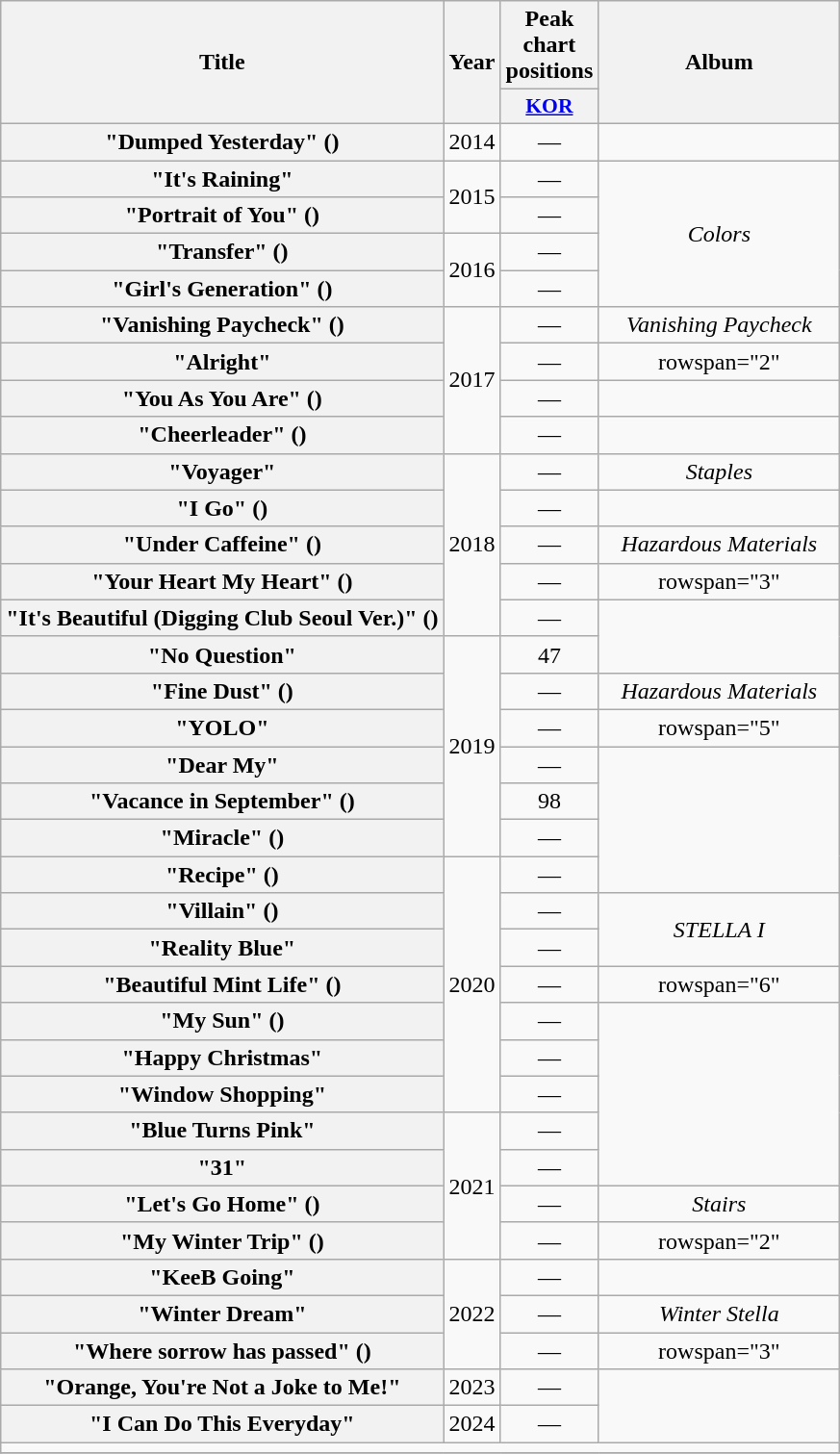<table class="wikitable plainrowheaders" style="text-align:center;">
<tr>
<th rowspan="2" scope="col">Title</th>
<th rowspan="2" scope="col">Year</th>
<th scope="col">Peak chart positions</th>
<th rowspan="2" scope="col" style="width:10em;">Album</th>
</tr>
<tr>
<th scope="col" style="width:2.5em;font-size:90%;"><a href='#'>KOR</a><br></th>
</tr>
<tr>
<th scope="row">"Dumped Yesterday" ()</th>
<td>2014</td>
<td>—</td>
<td></td>
</tr>
<tr>
<th scope="row">"It's Raining" </th>
<td rowspan="2">2015</td>
<td>—</td>
<td rowspan="4"><em>Colors</em></td>
</tr>
<tr>
<th scope="row">"Portrait of You" ()</th>
<td>—</td>
</tr>
<tr>
<th scope="row">"Transfer" ()</th>
<td rowspan="2">2016</td>
<td>—</td>
</tr>
<tr>
<th scope="row">"Girl's Generation" ()</th>
<td>—</td>
</tr>
<tr>
<th scope="row">"Vanishing Paycheck" ()</th>
<td rowspan="4">2017</td>
<td>—</td>
<td><em>Vanishing Paycheck</em></td>
</tr>
<tr>
<th scope="row">"Alright"</th>
<td>—</td>
<td>rowspan="2" </td>
</tr>
<tr>
<th scope="row">"You As You Are" ()</th>
<td>—</td>
</tr>
<tr>
<th scope="row">"Cheerleader" () </th>
<td>—</td>
<td></td>
</tr>
<tr>
<th scope="row">"Voyager" </th>
<td rowspan="5">2018</td>
<td>—</td>
<td><em>Staples</em></td>
</tr>
<tr>
<th scope="row">"I Go" ()</th>
<td>—</td>
<td></td>
</tr>
<tr>
<th scope="row">"Under Caffeine" ()</th>
<td>—</td>
<td><em>Hazardous Materials</em></td>
</tr>
<tr>
<th scope="row">"Your Heart My Heart" ()</th>
<td>—</td>
<td>rowspan="3" </td>
</tr>
<tr>
<th scope="row">"It's Beautiful (Digging Club Seoul Ver.)" ()</th>
<td>—</td>
</tr>
<tr>
<th scope="row">"No Question" </th>
<td rowspan="6">2019</td>
<td>47</td>
</tr>
<tr>
<th scope="row">"Fine Dust" ()</th>
<td>—</td>
<td><em>Hazardous Materials</em></td>
</tr>
<tr>
<th scope="row">"YOLO"</th>
<td>—</td>
<td>rowspan="5" </td>
</tr>
<tr>
<th scope="row">"Dear My"</th>
<td>—</td>
</tr>
<tr>
<th scope="row">"Vacance in September" () </th>
<td>98</td>
</tr>
<tr>
<th scope="row">"Miracle" () </th>
<td>—</td>
</tr>
<tr>
<th scope="row">"Recipe" ()</th>
<td rowspan="7">2020</td>
<td>—</td>
</tr>
<tr>
<th scope="row">"Villain" ()</th>
<td>—</td>
<td rowspan="2"><em>STELLA I</em></td>
</tr>
<tr>
<th scope="row">"Reality Blue"</th>
<td>—</td>
</tr>
<tr>
<th scope="row">"Beautiful Mint Life" () </th>
<td>—</td>
<td>rowspan="6" </td>
</tr>
<tr>
<th scope="row">"My Sun" ()</th>
<td>—</td>
</tr>
<tr>
<th scope="row">"Happy Christmas" </th>
<td>—</td>
</tr>
<tr>
<th scope="row">"Window Shopping"</th>
<td>—</td>
</tr>
<tr>
<th scope="row">"Blue Turns Pink"</th>
<td rowspan="4">2021</td>
<td>—</td>
</tr>
<tr>
<th scope="row">"31" </th>
<td>—</td>
</tr>
<tr>
<th scope="row">"Let's Go Home" ()</th>
<td>—</td>
<td><em>Stairs</em></td>
</tr>
<tr>
<th scope="row">"My Winter Trip" ()</th>
<td>—</td>
<td>rowspan="2" </td>
</tr>
<tr>
<th scope="row">"KeeB Going"</th>
<td rowspan="3">2022</td>
<td>—</td>
</tr>
<tr>
<th scope="row">"Winter Dream"</th>
<td>—</td>
<td><em>Winter Stella</em></td>
</tr>
<tr>
<th scope="row">"Where sorrow has passed" ()</th>
<td>—</td>
<td>rowspan="3" </td>
</tr>
<tr>
<th scope="row">"Orange, You're Not a Joke to Me!"</th>
<td>2023</td>
<td>—</td>
</tr>
<tr>
<th scope = "row">"I Can Do This Everyday"</th>
<td>2024</td>
<td>—</td>
</tr>
<tr>
<td colspan="4"></td>
</tr>
<tr>
</tr>
</table>
